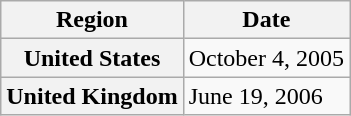<table class="wikitable plainrowheaders">
<tr>
<th scope="col">Region</th>
<th scope="col">Date</th>
</tr>
<tr>
<th scope="row">United States</th>
<td>October 4, 2005</td>
</tr>
<tr>
<th scope="row">United Kingdom</th>
<td>June 19, 2006</td>
</tr>
</table>
